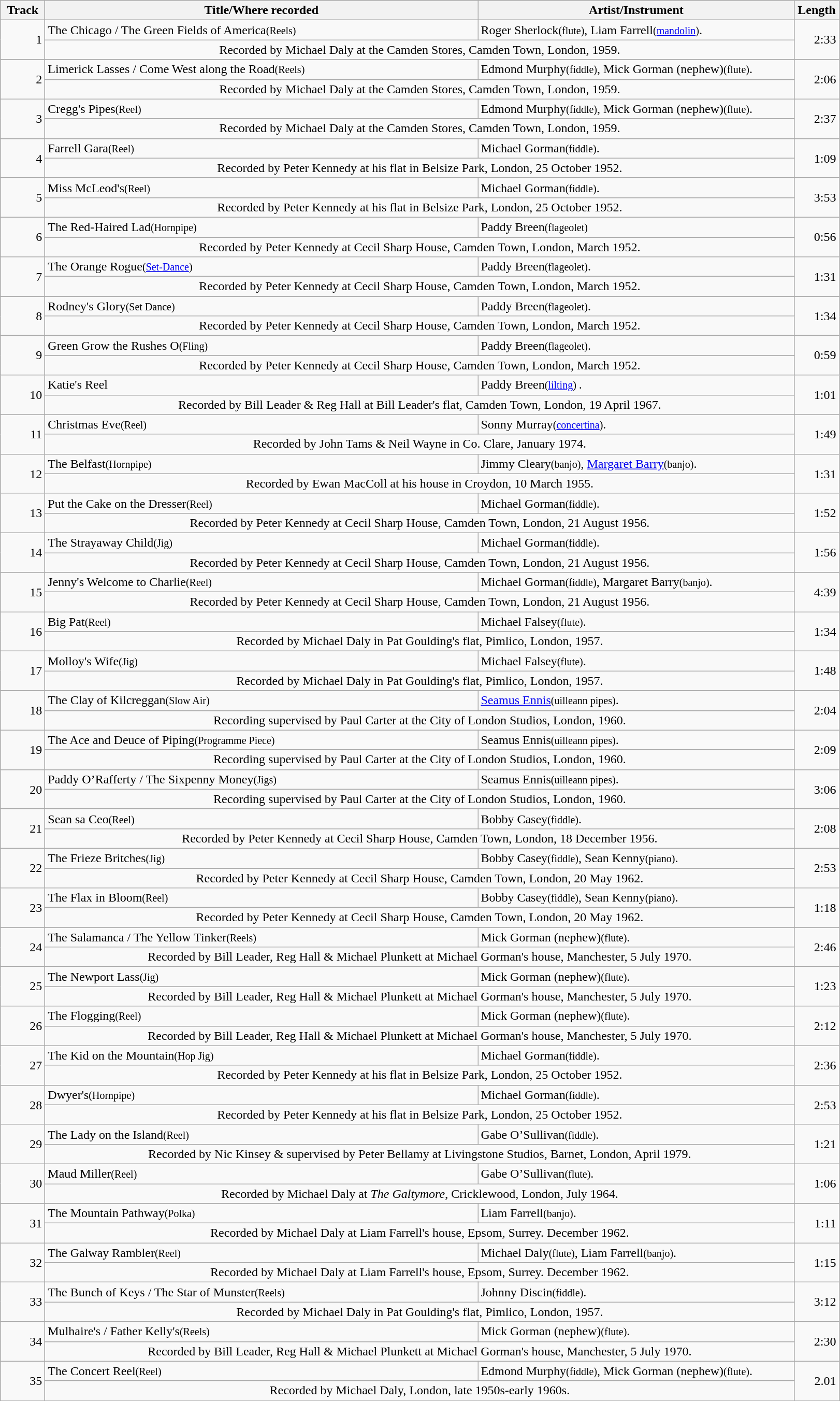<table class="wikitable collapsible collapsed">
<tr>
<th style="width:  50px">Track</th>
<th style="width: 550px">Title/Where recorded</th>
<th style="width: 400px">Artist/Instrument</th>
<th style="width:  50px">Length</th>
</tr>
<tr>
<td rowspan=2 style="text-align: right;">1</td>
<td>The Chicago / The Green Fields of America<small>(Reels)</small></td>
<td>Roger Sherlock<small>(flute)</small>, Liam Farrell<small>(<a href='#'>mandolin</a>)</small>.</td>
<td rowspan=2 style="text-align: right;">2:33</td>
</tr>
<tr>
<td colspan = 2 style="text-align: center">Recorded by Michael Daly at the Camden Stores, Camden Town, London, 1959.</td>
</tr>
<tr>
<td rowspan=2 style="text-align: right;">2</td>
<td>Limerick Lasses / Come West along the Road<small>(Reels)</small></td>
<td>Edmond Murphy<small>(fiddle)</small>, Mick Gorman (nephew)<small>(flute)</small>.</td>
<td rowspan=2 style="text-align: right;">2:06</td>
</tr>
<tr>
<td colspan = 2 style="text-align: center">Recorded by Michael Daly at the Camden Stores, Camden Town, London, 1959.</td>
</tr>
<tr>
<td rowspan=2 style="text-align: right;">3</td>
<td>Cregg's Pipes<small>(Reel)</small></td>
<td>Edmond Murphy<small>(fiddle)</small>, Mick Gorman (nephew)<small>(flute)</small>.</td>
<td rowspan=2 style="text-align: right;">2:37</td>
</tr>
<tr>
<td colspan = 2 style="text-align: center">Recorded by Michael Daly at the Camden Stores, Camden Town, London, 1959.</td>
</tr>
<tr>
<td rowspan=2 style="text-align: right;">4</td>
<td>Farrell Gara<small>(Reel)</small></td>
<td>Michael Gorman<small>(fiddle)</small>.</td>
<td rowspan=2 style="text-align: right;">1:09</td>
</tr>
<tr>
<td colspan = 2 style="text-align: center">Recorded by Peter Kennedy at his flat in Belsize Park, London, 25 October 1952.</td>
</tr>
<tr>
<td rowspan=2 style="text-align: right;">5</td>
<td>Miss McLeod's<small>(Reel)</small></td>
<td>Michael Gorman<small>(fiddle)</small>.</td>
<td rowspan=2 style="text-align: right;">3:53</td>
</tr>
<tr>
<td colspan = 2 style="text-align: center">Recorded by Peter Kennedy at his flat in Belsize Park, London, 25 October 1952.</td>
</tr>
<tr>
<td rowspan=2 style="text-align: right;">6</td>
<td>The Red-Haired Lad<small>(Hornpipe)</small></td>
<td>Paddy Breen<small>(flageolet)</small></td>
<td rowspan=2 style="text-align: right;">0:56</td>
</tr>
<tr>
<td colspan = 2 style="text-align: center">Recorded by Peter Kennedy at Cecil Sharp House, Camden Town, London, March 1952.</td>
</tr>
<tr>
<td rowspan=2 style="text-align: right;">7</td>
<td>The Orange Rogue<small>(<a href='#'>Set-Dance</a>)</small></td>
<td>Paddy Breen<small>(flageolet)</small>.</td>
<td rowspan=2 style="text-align: right;">1:31</td>
</tr>
<tr>
<td colspan = 2 style="text-align: center">Recorded by Peter Kennedy at Cecil Sharp House, Camden Town, London, March 1952.</td>
</tr>
<tr>
<td rowspan=2 style="text-align: right;">8</td>
<td>Rodney's Glory<small>(Set Dance)</small></td>
<td>Paddy Breen<small>(flageolet)</small>.</td>
<td rowspan=2 style="text-align: right;">1:34</td>
</tr>
<tr>
<td colspan = 2 style="text-align: center">Recorded by Peter Kennedy at Cecil Sharp House, Camden Town, London, March 1952.</td>
</tr>
<tr>
<td rowspan=2 style="text-align: right;">9</td>
<td>Green Grow the Rushes O<small>(Fling)</small></td>
<td>Paddy Breen<small>(flageolet)</small>.</td>
<td rowspan=2 style="text-align: right;">0:59</td>
</tr>
<tr>
<td colspan = 2 style="text-align: center">Recorded by Peter Kennedy at Cecil Sharp House, Camden Town, London, March 1952.</td>
</tr>
<tr>
<td rowspan=2 style="text-align: right;">10</td>
<td>Katie's Reel</td>
<td>Paddy Breen<small>(<a href='#'>lilting</a>) </small>.</td>
<td rowspan=2 style="text-align: right;">1:01</td>
</tr>
<tr>
<td colspan = 2 style="text-align: center">Recorded by Bill Leader & Reg Hall at Bill Leader's flat, Camden Town, London, 19 April 1967.</td>
</tr>
<tr>
<td rowspan=2 style="text-align: right;">11</td>
<td>Christmas Eve<small>(Reel)</small></td>
<td>Sonny Murray<small>(<a href='#'>concertina</a>)</small>.</td>
<td rowspan=2 style="text-align: right;">1:49</td>
</tr>
<tr>
<td colspan = 2 style="text-align: center">Recorded by John Tams & Neil Wayne in Co. Clare, January 1974.</td>
</tr>
<tr>
<td rowspan=2 style="text-align: right;">12</td>
<td>The Belfast<small>(Hornpipe)</small></td>
<td>Jimmy Cleary<small>(banjo)</small>, <a href='#'>Margaret Barry</a><small>(banjo)</small>.</td>
<td rowspan=2 style="text-align: right;">1:31</td>
</tr>
<tr>
<td colspan = 2 style="text-align: center">Recorded by Ewan MacColl at his house in Croydon, 10 March 1955.</td>
</tr>
<tr>
<td rowspan=2 style="text-align: right;">13</td>
<td>Put the Cake on the Dresser<small>(Reel)</small></td>
<td>Michael Gorman<small>(fiddle)</small>.</td>
<td rowspan=2 style="text-align: right;">1:52</td>
</tr>
<tr>
<td colspan = 2 style="text-align: center">Recorded by Peter Kennedy at Cecil Sharp House, Camden Town, London, 21 August 1956.</td>
</tr>
<tr>
<td rowspan=2 style="text-align: right;">14</td>
<td>The Strayaway Child<small>(Jig)</small></td>
<td>Michael Gorman<small>(fiddle)</small>.</td>
<td rowspan=2 style="text-align: right;">1:56</td>
</tr>
<tr>
<td colspan = 2 style="text-align: center">Recorded by Peter Kennedy at Cecil Sharp House, Camden Town, London, 21 August 1956.</td>
</tr>
<tr>
<td rowspan=2 style="text-align: right;">15</td>
<td>Jenny's Welcome to Charlie<small>(Reel)</small></td>
<td>Michael Gorman<small>(fiddle)</small>, Margaret Barry<small>(banjo)</small>.</td>
<td rowspan=2 style="text-align: right;">4:39</td>
</tr>
<tr>
<td colspan = 2 style="text-align: center">Recorded by Peter Kennedy at Cecil Sharp House, Camden Town, London, 21 August 1956.</td>
</tr>
<tr>
<td rowspan=2 style="text-align: right;">16</td>
<td>Big Pat<small>(Reel)</small></td>
<td>Michael Falsey<small>(flute)</small>.</td>
<td rowspan=2 style="text-align: right;">1:34</td>
</tr>
<tr>
<td colspan = 2 style="text-align: center">Recorded by Michael Daly in Pat Goulding's flat, Pimlico, London, 1957.</td>
</tr>
<tr>
<td rowspan=2 style="text-align: right;">17</td>
<td>Molloy's Wife<small>(Jig)</small></td>
<td>Michael Falsey<small>(flute)</small>.</td>
<td rowspan=2 style="text-align: right;">1:48</td>
</tr>
<tr>
<td colspan = 2 style="text-align: center">Recorded by Michael Daly in Pat Goulding's flat, Pimlico, London, 1957.</td>
</tr>
<tr>
<td rowspan=2 style="text-align: right;">18</td>
<td>The Clay of Kilcreggan<small>(Slow Air)</small></td>
<td><a href='#'>Seamus Ennis</a><small>(uilleann pipes)</small>.</td>
<td rowspan=2 style="text-align: right;">2:04</td>
</tr>
<tr>
<td colspan=2 style="text-align: center;">Recording supervised by Paul Carter at the City of London Studios, London, 1960.</td>
</tr>
<tr>
<td rowspan=2 style="text-align: right;">19</td>
<td>The Ace and Deuce of Piping<small>(Programme Piece)</small></td>
<td>Seamus Ennis<small>(uilleann pipes)</small>.</td>
<td rowspan=2 style="text-align: right;">2:09</td>
</tr>
<tr>
<td colspan=2 style="text-align: center;">Recording supervised by Paul Carter at the City of London Studios, London, 1960.</td>
</tr>
<tr>
<td rowspan=2 style="text-align: right;">20</td>
<td>Paddy O’Rafferty / The Sixpenny Money<small>(Jigs)</small></td>
<td>Seamus Ennis<small>(uilleann pipes)</small>.</td>
<td rowspan=2 style="text-align: right;">3:06</td>
</tr>
<tr>
<td colspan=2 style="text-align: center;">Recording supervised by Paul Carter at the City of London Studios, London, 1960.</td>
</tr>
<tr>
<td rowspan=2 style="text-align: right;">21</td>
<td>Sean sa Ceo<small>(Reel)</small></td>
<td>Bobby Casey<small>(fiddle)</small>.</td>
<td rowspan=2 style="text-align: right;">2:08</td>
</tr>
<tr>
<td colspan = 2 style="text-align: center">Recorded by Peter Kennedy at Cecil Sharp House, Camden Town, London, 18 December 1956.</td>
</tr>
<tr>
<td rowspan=2 style="text-align: right;">22</td>
<td>The Frieze Britches<small>(Jig)</small></td>
<td>Bobby Casey<small>(fiddle)</small>, Sean Kenny<small>(piano)</small>.</td>
<td rowspan=2 style="text-align: right;">2:53</td>
</tr>
<tr>
<td colspan = 2 style="text-align: center">Recorded by Peter Kennedy at Cecil Sharp House, Camden Town, London, 20 May 1962.</td>
</tr>
<tr>
<td rowspan=2 style="text-align: right;">23</td>
<td>The Flax in Bloom<small>(Reel)</small></td>
<td>Bobby Casey<small>(fiddle)</small>, Sean Kenny<small>(piano)</small>.</td>
<td rowspan=2 style="text-align: right;">1:18</td>
</tr>
<tr>
<td colspan = 2 style="text-align: center">Recorded by Peter Kennedy at Cecil Sharp House, Camden Town, London, 20 May 1962.</td>
</tr>
<tr>
<td rowspan=2 style="text-align: right;">24</td>
<td>The Salamanca / The Yellow Tinker<small>(Reels)</small></td>
<td>Mick Gorman (nephew)<small>(flute)</small>.</td>
<td rowspan=2 style="text-align: right;">2:46</td>
</tr>
<tr>
<td colspan = 2 style="text-align: center">Recorded by Bill Leader, Reg Hall & Michael Plunkett at Michael Gorman's house, Manchester, 5 July 1970.</td>
</tr>
<tr>
<td rowspan=2 style="text-align: right;">25</td>
<td>The Newport Lass<small>(Jig)</small></td>
<td>Mick Gorman (nephew)<small>(flute)</small>.</td>
<td rowspan=2 style="text-align: right;">1:23</td>
</tr>
<tr>
<td colspan = 2 style="text-align: center">Recorded by Bill Leader, Reg Hall & Michael Plunkett at Michael Gorman's house, Manchester, 5 July 1970.</td>
</tr>
<tr>
<td rowspan=2 style="text-align: right;">26</td>
<td>The Flogging<small>(Reel)</small></td>
<td>Mick Gorman (nephew)<small>(flute)</small>.</td>
<td rowspan=2 style="text-align: right;">2:12</td>
</tr>
<tr>
<td colspan = 2 style="text-align: center">Recorded by Bill Leader, Reg Hall & Michael Plunkett at Michael Gorman's house, Manchester, 5 July 1970.</td>
</tr>
<tr>
<td rowspan=2 style="text-align: right;">27</td>
<td>The Kid on the Mountain<small>(Hop Jig)</small></td>
<td>Michael Gorman<small>(fiddle)</small>.</td>
<td rowspan=2 style="text-align: right;">2:36</td>
</tr>
<tr>
<td colspan = 2 style="text-align: center">Recorded by Peter Kennedy at his flat in Belsize Park, London, 25 October 1952.</td>
</tr>
<tr>
<td rowspan=2 style="text-align: right;">28</td>
<td>Dwyer's<small>(Hornpipe)</small></td>
<td>Michael Gorman<small>(fiddle)</small>.</td>
<td rowspan=2 style="text-align: right;">2:53</td>
</tr>
<tr>
<td colspan = 2 style="text-align: center">Recorded by Peter Kennedy at his flat in Belsize Park, London, 25 October 1952.</td>
</tr>
<tr>
<td rowspan=2 style="text-align: right;">29</td>
<td>The Lady on the Island<small>(Reel)</small></td>
<td>Gabe O’Sullivan<small>(fiddle)</small>.</td>
<td rowspan=2 style="text-align: right;">1:21</td>
</tr>
<tr>
<td colspan = 2 style="text-align: center">Recorded by Nic Kinsey & supervised by Peter Bellamy at Livingstone Studios, Barnet, London, April 1979.</td>
</tr>
<tr>
<td rowspan=2 style="text-align: right;">30</td>
<td>Maud Miller<small>(Reel)</small></td>
<td>Gabe O’Sullivan<small>(flute)</small>.</td>
<td rowspan=2 style="text-align: right;">1:06</td>
</tr>
<tr>
<td colspan = 2 style="text-align: center">Recorded by Michael Daly at <em>The Galtymore</em>, Cricklewood, London, July 1964.</td>
</tr>
<tr>
<td rowspan=2 style="text-align: right;">31</td>
<td>The Mountain Pathway<small>(Polka)</small></td>
<td>Liam Farrell<small>(banjo)</small>.</td>
<td rowspan=2 style="text-align: right;">1:11</td>
</tr>
<tr>
<td colspan = 2 style="text-align: center">Recorded by Michael Daly at Liam Farrell's house, Epsom, Surrey. December 1962.</td>
</tr>
<tr>
<td rowspan=2 style="text-align: right;">32</td>
<td>The Galway Rambler<small>(Reel)</small></td>
<td>Michael Daly<small>(flute)</small>, Liam Farrell<small>(banjo)</small>.</td>
<td rowspan=2 style="text-align: right;">1:15</td>
</tr>
<tr>
<td colspan = 2 style="text-align: center">Recorded by Michael Daly at Liam Farrell's house, Epsom, Surrey. December 1962.</td>
</tr>
<tr>
<td rowspan=2 style="text-align: right;">33</td>
<td>The Bunch of Keys / The Star of Munster<small>(Reels)</small></td>
<td>Johnny Discin<small>(fiddle)</small>.</td>
<td rowspan=2 style="text-align: right;">3:12</td>
</tr>
<tr>
<td colspan = 2 style="text-align: center">Recorded by Michael Daly in Pat Goulding's flat, Pimlico, London, 1957.</td>
</tr>
<tr>
<td rowspan=2 style="text-align: right;">34</td>
<td>Mulhaire's / Father Kelly's<small>(Reels)</small></td>
<td>Mick Gorman (nephew)<small>(flute)</small>.</td>
<td rowspan=2 style="text-align: right;">2:30</td>
</tr>
<tr>
<td colspan = 2 style="text-align: center">Recorded by Bill Leader, Reg Hall & Michael Plunkett at Michael Gorman's house, Manchester, 5 July 1970.</td>
</tr>
<tr>
<td rowspan=2 style="text-align: right;">35</td>
<td>The Concert Reel<small>(Reel)</small></td>
<td>Edmond Murphy<small>(fiddle)</small>, Mick Gorman (nephew)<small>(flute)</small>.</td>
<td rowspan=2 style="text-align: right;">2.01</td>
</tr>
<tr>
<td colspan = 2 style="text-align: center">Recorded by Michael Daly, London, late 1950s-early 1960s.</td>
</tr>
<tr>
</tr>
</table>
